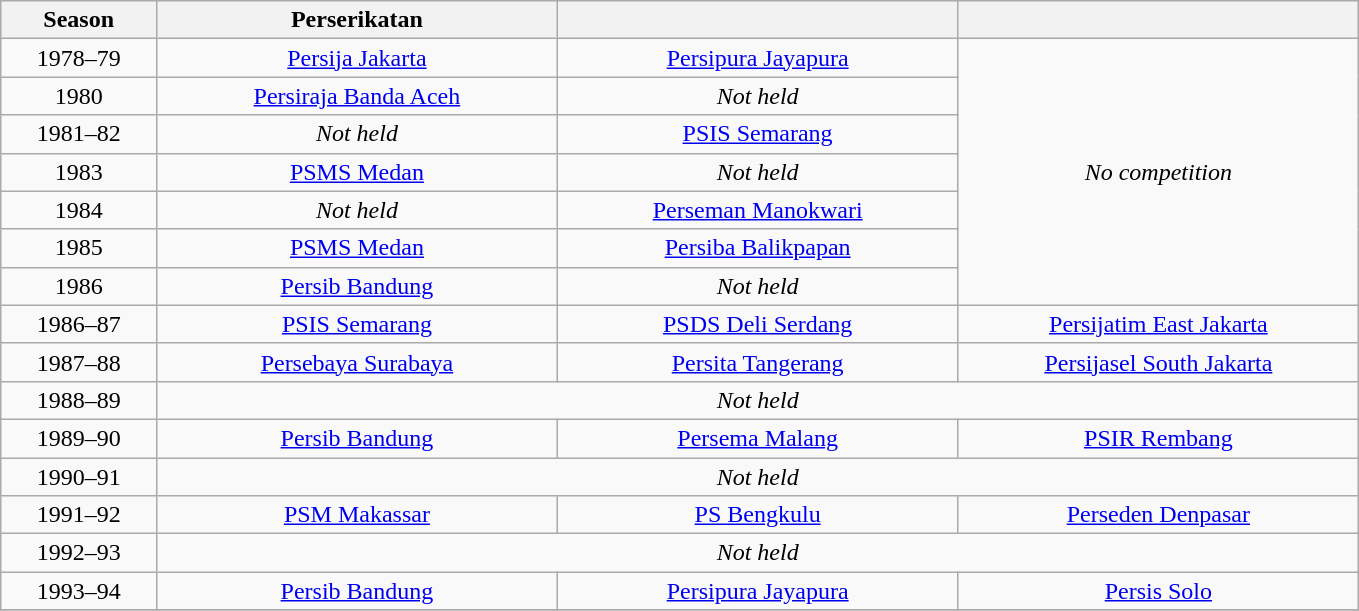<table class="wikitable sortable" style="text-align: center;">
<tr>
<th style="width:7%;">Season</th>
<th style="width:18%;">Perserikatan</th>
<th style="width:18%;"></th>
<th style="width:18%;"></th>
</tr>
<tr>
<td align=center>1978–79</td>
<td><a href='#'>Persija Jakarta</a></td>
<td><a href='#'>Persipura Jayapura</a></td>
<td rowspan="7" align="center"><em>No competition</em></td>
</tr>
<tr>
<td align=center>1980</td>
<td><a href='#'>Persiraja Banda Aceh</a></td>
<td align="center"><em>Not held</em></td>
</tr>
<tr>
<td align=center>1981–82</td>
<td align="center"><em>Not held</em></td>
<td><a href='#'>PSIS Semarang</a></td>
</tr>
<tr>
<td align=center>1983</td>
<td><a href='#'>PSMS Medan</a></td>
<td align="center"><em>Not held</em></td>
</tr>
<tr>
<td align=center>1984</td>
<td align="center"><em>Not held</em></td>
<td><a href='#'>Perseman Manokwari</a></td>
</tr>
<tr>
<td align=center>1985</td>
<td><a href='#'>PSMS Medan</a></td>
<td><a href='#'>Persiba Balikpapan</a></td>
</tr>
<tr>
<td align=center>1986</td>
<td><a href='#'>Persib Bandung</a></td>
<td align="center"><em>Not held</em></td>
</tr>
<tr>
<td align=center>1986–87</td>
<td><a href='#'>PSIS Semarang</a></td>
<td><a href='#'>PSDS Deli Serdang</a></td>
<td><a href='#'>Persijatim East Jakarta</a></td>
</tr>
<tr>
<td align=center>1987–88</td>
<td><a href='#'>Persebaya Surabaya</a></td>
<td><a href='#'>Persita Tangerang</a></td>
<td><a href='#'>Persijasel South Jakarta</a></td>
</tr>
<tr>
<td align=center>1988–89</td>
<td colspan="3" align="center"><em>Not held</em></td>
</tr>
<tr>
<td align=center>1989–90</td>
<td><a href='#'>Persib Bandung</a></td>
<td><a href='#'>Persema Malang</a></td>
<td><a href='#'>PSIR Rembang</a></td>
</tr>
<tr>
<td align=center>1990–91</td>
<td colspan="3" align="center"><em>Not held</em></td>
</tr>
<tr>
<td align=center>1991–92</td>
<td><a href='#'>PSM Makassar</a></td>
<td><a href='#'>PS Bengkulu</a></td>
<td><a href='#'>Perseden Denpasar</a></td>
</tr>
<tr>
<td align=center>1992–93</td>
<td colspan="3" align="center"><em>Not held</em></td>
</tr>
<tr>
<td align=center>1993–94</td>
<td><a href='#'>Persib Bandung</a></td>
<td><a href='#'>Persipura Jayapura</a></td>
<td><a href='#'>Persis Solo</a></td>
</tr>
<tr>
</tr>
</table>
